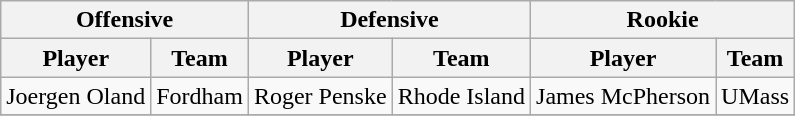<table class="wikitable">
<tr>
<th colspan="2">Offensive</th>
<th colspan="2">Defensive</th>
<th colspan="2">Rookie</th>
</tr>
<tr>
<th>Player</th>
<th>Team</th>
<th>Player</th>
<th>Team</th>
<th>Player</th>
<th>Team</th>
</tr>
<tr>
<td>Joergen Oland</td>
<td>Fordham</td>
<td>Roger Penske</td>
<td>Rhode Island</td>
<td>James McPherson</td>
<td>UMass</td>
</tr>
<tr>
</tr>
</table>
